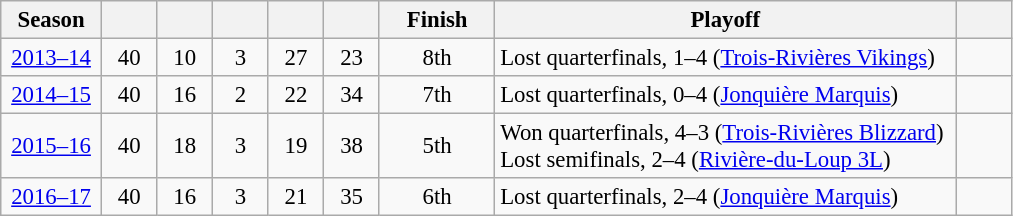<table class="wikitable" style="text-align:center;font-size:95%;">
<tr>
<th width=60>Season</th>
<th width=30></th>
<th width=30></th>
<th width=30></th>
<th width=30></th>
<th width=30></th>
<th width=70>Finish</th>
<th width=300>Playoff</th>
<th width=30></th>
</tr>
<tr>
<td><a href='#'>2013–14</a></td>
<td>40</td>
<td>10</td>
<td>3</td>
<td>27</td>
<td>23</td>
<td>8th</td>
<td style="text-align:left;">Lost quarterfinals, 1–4 (<a href='#'>Trois-Rivières Vikings</a>)</td>
<td></td>
</tr>
<tr>
<td><a href='#'>2014–15</a></td>
<td>40</td>
<td>16</td>
<td>2</td>
<td>22</td>
<td>34</td>
<td>7th</td>
<td style="text-align:left;">Lost quarterfinals, 0–4 (<a href='#'>Jonquière Marquis</a>)</td>
<td></td>
</tr>
<tr>
<td><a href='#'>2015–16</a></td>
<td>40</td>
<td>18</td>
<td>3</td>
<td>19</td>
<td>38</td>
<td>5th</td>
<td style="text-align:left;">Won quarterfinals, 4–3 (<a href='#'>Trois-Rivières Blizzard</a>)<br>Lost semifinals, 2–4 (<a href='#'>Rivière-du-Loup 3L</a>)</td>
<td></td>
</tr>
<tr>
<td><a href='#'>2016–17</a></td>
<td>40</td>
<td>16</td>
<td>3</td>
<td>21</td>
<td>35</td>
<td>6th</td>
<td style="text-align:left;">Lost quarterfinals, 2–4 (<a href='#'>Jonquière Marquis</a>)</td>
<td></td>
</tr>
</table>
